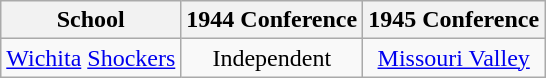<table class="wikitable sortable">
<tr>
<th>School</th>
<th>1944 Conference</th>
<th>1945 Conference</th>
</tr>
<tr style="text-align:center;">
<td><a href='#'>Wichita</a> <a href='#'>Shockers</a></td>
<td>Independent</td>
<td><a href='#'>Missouri Valley</a></td>
</tr>
</table>
